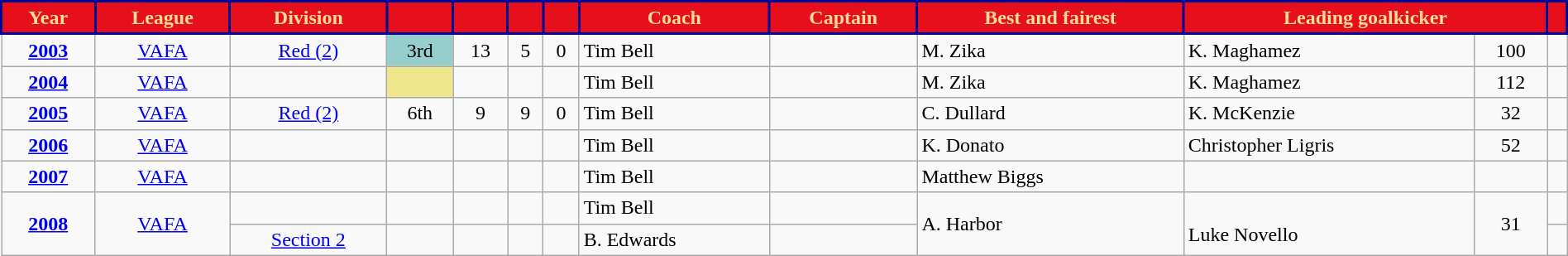<table class="wikitable"; style="width:100%;">
<tr>
<th style="background:#E5101B; color:#FCDB98; border:solid #000099 2px">Year</th>
<th style="background:#E5101B; color:#FCDB98; border:solid #000099 2px">League</th>
<th style="background:#E5101B; color:#FCDB98; border:solid #000099 2px">Division</th>
<th style="background:#E5101B; color:#FCDB98; border:solid #000099 2px"></th>
<th style="background:#E5101B; color:#FCDB98; border:solid #000099 2px"></th>
<th style="background:#E5101B; color:#FCDB98; border:solid #000099 2px"></th>
<th style="background:#E5101B; color:#FCDB98; border:solid #000099 2px"></th>
<th style="background:#E5101B; color:#FCDB98; border:solid #000099 2px">Coach</th>
<th style="background:#E5101B; color:#FCDB98; border:solid #000099 2px">Captain</th>
<th style="background:#E5101B; color:#FCDB98; border:solid #000099 2px">Best and fairest</th>
<th colspan=2; style="background:#E5101B; color:#FCDB98; border:solid #000099 2px">Leading goalkicker</th>
<th style="background:#E5101B; color:#FCDB98; border:solid #000099 2px"></th>
</tr>
<tr>
<td align=center><strong><a href='#'>2003</a></strong></td>
<td align=center><a href='#'>VAFA</a></td>
<td align=center><a href='#'>Red (2)</a></td>
<td style=background:#96CDCD; align=center>3rd</td>
<td align=center>13</td>
<td align=center>5</td>
<td align=center>0</td>
<td>Tim Bell</td>
<td></td>
<td>M. Zika</td>
<td>K. Maghamez</td>
<td align=center>100</td>
<td align=center></td>
</tr>
<tr>
<td align=center><strong><a href='#'>2004</a></strong></td>
<td align=center><a href='#'>VAFA</a></td>
<td align=center></td>
<td style=background:#F0E68C; align=center></td>
<td align=center></td>
<td align=center></td>
<td align=center></td>
<td>Tim Bell</td>
<td></td>
<td>M. Zika</td>
<td>K. Maghamez</td>
<td align=center>112</td>
<td align=center></td>
</tr>
<tr>
<td align=center><strong><a href='#'>2005</a></strong></td>
<td align=center><a href='#'>VAFA</a></td>
<td align=center><a href='#'>Red (2)</a></td>
<td align=center>6th</td>
<td align=center>9</td>
<td align=center>9</td>
<td align=center>0</td>
<td>Tim Bell</td>
<td></td>
<td>C. Dullard</td>
<td>K. McKenzie</td>
<td align=center>32</td>
<td align=center></td>
</tr>
<tr>
<td align=center><strong><a href='#'>2006</a></strong></td>
<td align=center><a href='#'>VAFA</a></td>
<td align=center></td>
<td align=center></td>
<td align=center></td>
<td align=center></td>
<td align=center></td>
<td>Tim Bell</td>
<td></td>
<td>K. Donato</td>
<td>Christopher Ligris</td>
<td align=center>52</td>
<td align=center></td>
</tr>
<tr>
<td align=center><strong><a href='#'>2007</a></strong></td>
<td align=center><a href='#'>VAFA</a></td>
<td align=center></td>
<td align=center></td>
<td align=center></td>
<td align=center></td>
<td align=center></td>
<td>Tim Bell</td>
<td></td>
<td>Matthew Biggs</td>
<td></td>
<td align=center></td>
<td align=center></td>
</tr>
<tr>
<td rowspan="2"; align=center><strong><a href='#'>2008</a></strong></td>
<td rowspan="2"; align=center><a href='#'>VAFA</a></td>
<td align=center></td>
<td align=center></td>
<td align=center></td>
<td align=center></td>
<td align=center></td>
<td>Tim Bell</td>
<td></td>
<td rowspan="2">A. Harbor</td>
<td rowspan="2"> <br> Luke Novello</td>
<td rowspan="2"; align=center>31</td>
<td align=center></td>
</tr>
<tr>
<td align=center><a href='#'>Section 2</a></td>
<td align=center></td>
<td align=center></td>
<td align=center></td>
<td align=center></td>
<td>B. Edwards</td>
<td></td>
<td align=center></td>
</tr>
</table>
